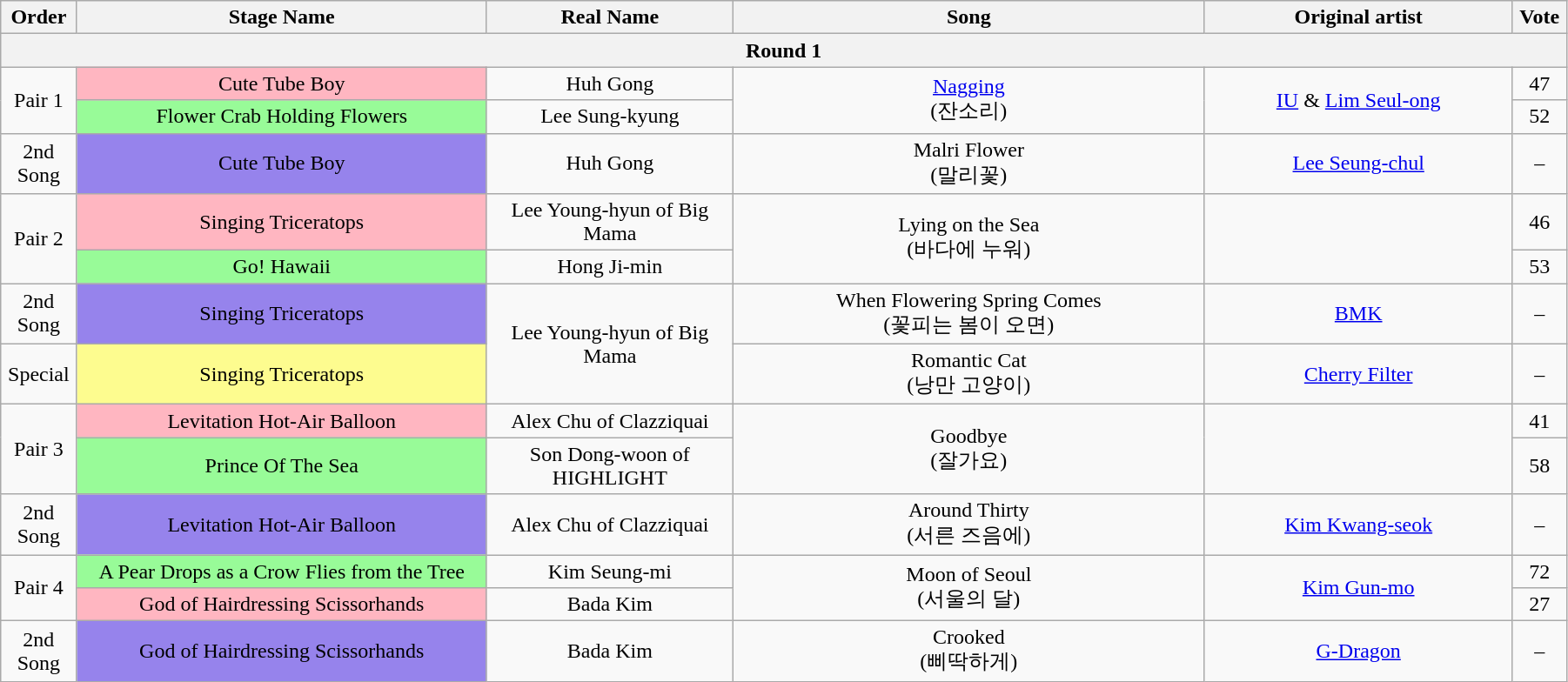<table class="wikitable" style="text-align:center; width:95%;">
<tr>
<th style="width:1%;">Order</th>
<th style="width:20%;">Stage Name</th>
<th style="width:12%;">Real Name</th>
<th style="width:23%;">Song</th>
<th style="width:15%;">Original artist</th>
<th style="width:1%;">Vote</th>
</tr>
<tr>
<th colspan=6>Round 1</th>
</tr>
<tr>
<td rowspan=2>Pair 1</td>
<td bgcolor="lightpink">Cute Tube Boy</td>
<td>Huh Gong</td>
<td rowspan=2><a href='#'>Nagging</a><br>(잔소리)</td>
<td rowspan=2><a href='#'>IU</a> & <a href='#'>Lim Seul-ong</a></td>
<td>47</td>
</tr>
<tr>
<td bgcolor="palegreen">Flower Crab Holding Flowers</td>
<td>Lee Sung-kyung</td>
<td>52</td>
</tr>
<tr>
<td>2nd Song</td>
<td bgcolor="#9683EC">Cute Tube Boy</td>
<td>Huh Gong</td>
<td>Malri Flower<br>(말리꽃)</td>
<td><a href='#'>Lee Seung-chul</a></td>
<td>–</td>
</tr>
<tr>
<td rowspan=2>Pair 2</td>
<td bgcolor="lightpink">Singing Triceratops</td>
<td>Lee Young-hyun of Big Mama</td>
<td rowspan=2>Lying on the Sea<br>(바다에 누워)</td>
<td rowspan=2></td>
<td>46</td>
</tr>
<tr>
<td bgcolor="palegreen">Go! Hawaii</td>
<td>Hong Ji-min</td>
<td>53</td>
</tr>
<tr>
<td>2nd Song</td>
<td bgcolor="#9683EC">Singing Triceratops</td>
<td rowspan=2>Lee Young-hyun of Big Mama</td>
<td>When Flowering Spring Comes<br>(꽃피는 봄이 오면)</td>
<td><a href='#'>BMK</a></td>
<td>–</td>
</tr>
<tr>
<td>Special</td>
<td bgcolor="#FDFC8F">Singing Triceratops</td>
<td>Romantic Cat<br>(낭만 고양이)</td>
<td><a href='#'>Cherry Filter</a></td>
<td>–</td>
</tr>
<tr>
<td rowspan=2>Pair 3</td>
<td bgcolor="lightpink">Levitation Hot-Air Balloon</td>
<td>Alex Chu of Clazziquai</td>
<td rowspan=2>Goodbye<br>(잘가요)</td>
<td rowspan=2></td>
<td>41</td>
</tr>
<tr>
<td bgcolor="palegreen">Prince Of The Sea</td>
<td>Son Dong-woon of HIGHLIGHT</td>
<td>58</td>
</tr>
<tr>
<td>2nd Song</td>
<td bgcolor="#9683EC">Levitation Hot-Air Balloon</td>
<td>Alex Chu of Clazziquai</td>
<td>Around Thirty<br>(서른 즈음에)</td>
<td><a href='#'>Kim Kwang-seok</a></td>
<td>–</td>
</tr>
<tr>
<td rowspan=2>Pair 4</td>
<td bgcolor="palegreen">A Pear Drops as a Crow Flies from the Tree</td>
<td>Kim Seung-mi</td>
<td rowspan=2>Moon of Seoul<br>(서울의 달)</td>
<td rowspan=2><a href='#'>Kim Gun-mo</a></td>
<td>72</td>
</tr>
<tr>
<td bgcolor="lightpink">God of Hairdressing Scissorhands</td>
<td>Bada Kim</td>
<td>27</td>
</tr>
<tr>
<td>2nd Song</td>
<td bgcolor="#9683EC">God of Hairdressing Scissorhands</td>
<td>Bada Kim</td>
<td>Crooked<br>(삐딱하게)</td>
<td><a href='#'>G-Dragon</a></td>
<td>–</td>
</tr>
</table>
